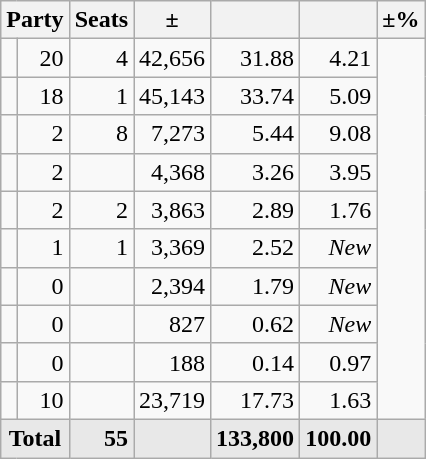<table class=wikitable>
<tr>
<th colspan=2 align=center>Party</th>
<th>Seats</th>
<th>±</th>
<th></th>
<th></th>
<th>±%</th>
</tr>
<tr>
<td></td>
<td align=right>20</td>
<td align=right>4</td>
<td align=right>42,656</td>
<td align=right>31.88</td>
<td align=right>4.21</td>
</tr>
<tr>
<td></td>
<td align=right>18</td>
<td align=right> 1</td>
<td align=right>45,143</td>
<td align=right>33.74</td>
<td align=right>5.09</td>
</tr>
<tr>
<td></td>
<td align=right>2</td>
<td align=right> 8</td>
<td align=right>7,273</td>
<td align=right>5.44</td>
<td align=right>9.08</td>
</tr>
<tr>
<td></td>
<td align=right>2</td>
<td align=right></td>
<td align=right>4,368</td>
<td align=right>3.26</td>
<td align=right>3.95</td>
</tr>
<tr>
<td></td>
<td align=right>2</td>
<td align=right>2</td>
<td align=right>3,863</td>
<td align=right>2.89</td>
<td align=right>1.76</td>
</tr>
<tr>
<td></td>
<td align=right>1</td>
<td align=right>1</td>
<td align=right>3,369</td>
<td align=right>2.52</td>
<td align=right><em>New</em></td>
</tr>
<tr>
<td></td>
<td align=right>0</td>
<td align=right></td>
<td align=right>2,394</td>
<td align=right>1.79</td>
<td align=right><em>New</em></td>
</tr>
<tr>
<td></td>
<td align=right>0</td>
<td align=right></td>
<td align=right>827</td>
<td align=right>0.62</td>
<td align=right><em>New</em></td>
</tr>
<tr>
<td></td>
<td align=right>0</td>
<td align=right></td>
<td align=right>188</td>
<td align=right>0.14</td>
<td align=right>0.97</td>
</tr>
<tr>
<td></td>
<td align=right>10</td>
<td align=right></td>
<td align=right>23,719</td>
<td align=right>17.73</td>
<td align=right>1.63</td>
</tr>
<tr style="font-weight:bold; background:rgb(232,232,232);">
<td colspan=2 align=center>Total</td>
<td align=right>55</td>
<td align=right></td>
<td align=right>133,800</td>
<td align=right>100.00</td>
<td align=right></td>
</tr>
</table>
